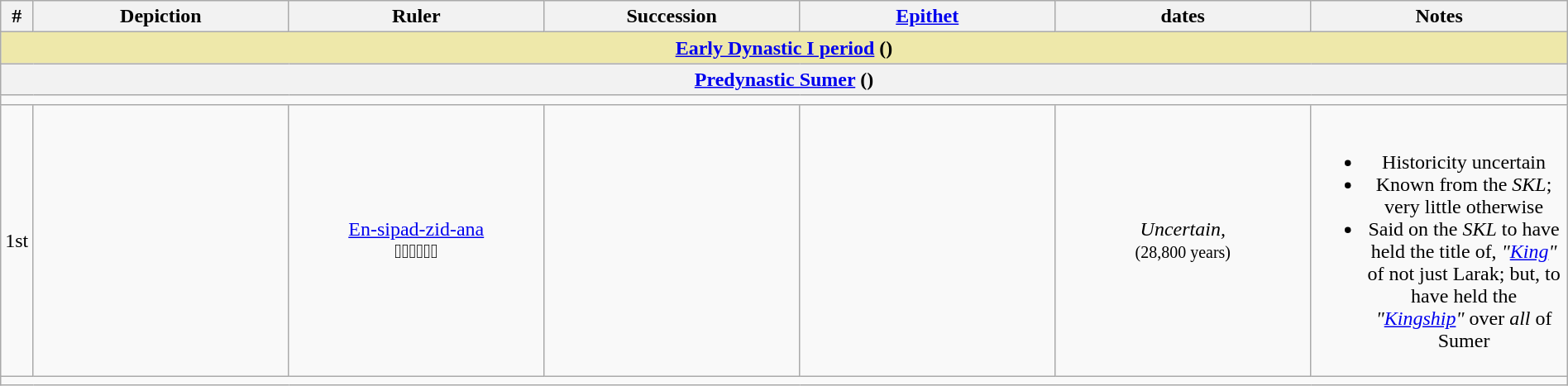<table class="wikitable"border="1"style="width:100%;text-align:center">
<tr>
<th width="1%">#</th>
<th width="16.5%">Depiction</th>
<th width="16.5%">Ruler</th>
<th width="16.5%">Succession</th>
<th width="16.5%"><a href='#'>Epithet</a></th>
<th width="16.5%"> dates</th>
<th width="16.5%">Notes</th>
</tr>
<tr>
<td colspan="7"align="center"style="background-color:palegoldenrod"><strong><a href='#'>Early Dynastic I period</a> ()</strong></td>
</tr>
<tr>
<th colspan="7"><a href='#'>Predynastic Sumer</a> ()</th>
</tr>
<tr>
<td colspan="7"align="left"></td>
</tr>
<tr>
<td>1st</td>
<td></td>
<td><a href='#'>En-sipad-zid-ana</a><br>𒂗𒉺𒇻𒍣𒀭𒈾</td>
<td></td>
<td></td>
<td><em>Uncertain,</em> <br><small>(28,800 years)</small></td>
<td><br><ul><li>Historicity uncertain</li><li>Known from the <em>SKL</em>; very little otherwise</li><li>Said on the <em>SKL</em> to have held the title of, <em>"<a href='#'>King</a>"</em> of not just Larak; but, to have held the <em>"<a href='#'>Kingship</a>"</em> over <em>all</em> of Sumer</li></ul></td>
</tr>
<tr>
<td colspan="7"align="left"></td>
</tr>
</table>
